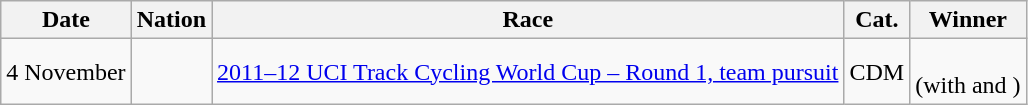<table class="wikitable sortable">
<tr>
<th>Date</th>
<th>Nation</th>
<th>Race</th>
<th>Cat.</th>
<th>Winner</th>
</tr>
<tr>
<td>4 November</td>
<td></td>
<td><a href='#'>2011–12 UCI Track Cycling World Cup – Round 1, team pursuit</a></td>
<td>CDM</td>
<td><br>(with  and )</td>
</tr>
</table>
